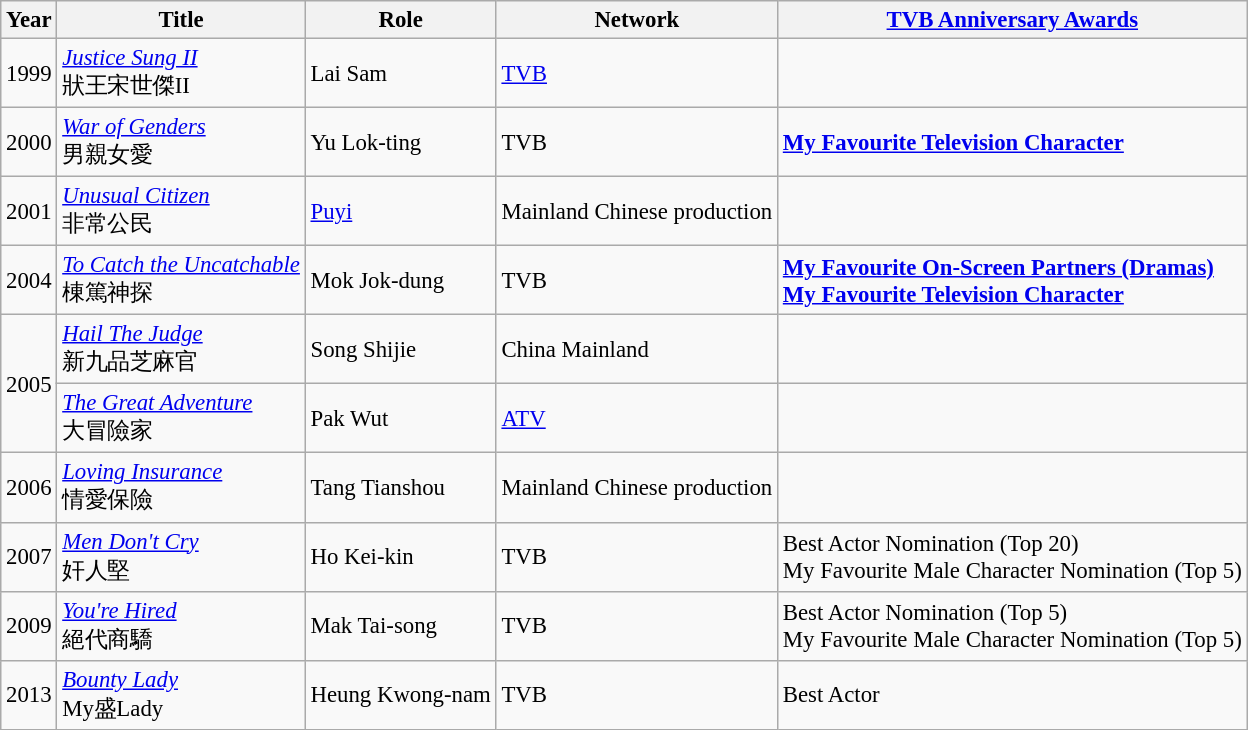<table class="wikitable" style="font-size: 95%;">
<tr>
<th>Year</th>
<th>Title</th>
<th>Role</th>
<th>Network</th>
<th><a href='#'>TVB Anniversary Awards</a></th>
</tr>
<tr>
<td>1999</td>
<td><em><a href='#'>Justice Sung II</a></em><br>狀王宋世傑II</td>
<td>Lai Sam</td>
<td><a href='#'>TVB</a></td>
<td></td>
</tr>
<tr>
<td>2000</td>
<td><em><a href='#'>War of Genders</a></em><br>男親女愛</td>
<td>Yu Lok-ting</td>
<td>TVB</td>
<td><strong><a href='#'>My Favourite Television Character</a></strong></td>
</tr>
<tr>
<td>2001</td>
<td><em><a href='#'>Unusual Citizen</a></em><br>非常公民</td>
<td><a href='#'>Puyi</a></td>
<td>Mainland Chinese production</td>
<td></td>
</tr>
<tr>
<td>2004</td>
<td><em><a href='#'>To Catch the Uncatchable</a></em><br>棟篤神探</td>
<td>Mok Jok-dung</td>
<td>TVB</td>
<td><a href='#'><strong>My Favourite On-Screen Partners (Dramas)</strong> <br> <strong>My Favourite Television Character</strong></a></td>
</tr>
<tr>
<td rowspan="2">2005</td>
<td><em><a href='#'>Hail The Judge</a></em><br>新九品芝麻官</td>
<td>Song Shijie</td>
<td>China Mainland</td>
<td></td>
</tr>
<tr>
<td><em><a href='#'>The Great Adventure</a></em><br>大冒險家</td>
<td>Pak Wut</td>
<td><a href='#'>ATV</a></td>
<td></td>
</tr>
<tr>
<td>2006</td>
<td><em><a href='#'>Loving Insurance</a></em><br>情愛保險</td>
<td>Tang Tianshou</td>
<td>Mainland Chinese production</td>
<td></td>
</tr>
<tr>
<td>2007</td>
<td><em><a href='#'>Men Don't Cry</a></em><br>奸人堅</td>
<td>Ho Kei-kin</td>
<td>TVB</td>
<td>Best Actor Nomination (Top 20)<br>My Favourite Male Character Nomination (Top 5)</td>
</tr>
<tr>
<td>2009</td>
<td><em><a href='#'>You're Hired</a></em><br>絕代商驕</td>
<td>Mak Tai-song</td>
<td>TVB</td>
<td>Best Actor Nomination (Top 5)<br>My Favourite Male Character Nomination (Top 5)</td>
</tr>
<tr>
<td>2013</td>
<td><em><a href='#'>Bounty Lady</a></em><br>My盛Lady</td>
<td>Heung Kwong-nam</td>
<td>TVB</td>
<td>Best Actor</td>
</tr>
</table>
